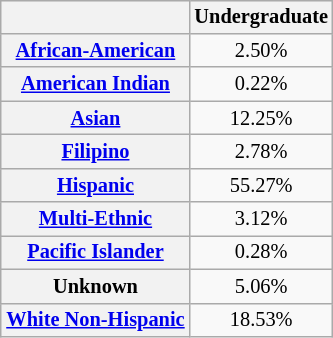<table style="text-align:center; float: right; font-size:85%; margin-left: 2em;" align="center" class="wikitable">
<tr>
<th></th>
<th>Undergraduate</th>
</tr>
<tr>
<th><a href='#'>African-American</a></th>
<td>2.50%</td>
</tr>
<tr>
<th><a href='#'>American Indian</a></th>
<td>0.22%</td>
</tr>
<tr>
<th><a href='#'>Asian</a></th>
<td>12.25%</td>
</tr>
<tr>
<th><a href='#'>Filipino</a></th>
<td>2.78%</td>
</tr>
<tr>
<th><a href='#'>Hispanic</a></th>
<td>55.27%</td>
</tr>
<tr>
<th><a href='#'>Multi-Ethnic</a></th>
<td>3.12%</td>
</tr>
<tr>
<th><a href='#'>Pacific Islander</a></th>
<td>0.28%</td>
</tr>
<tr>
<th>Unknown</th>
<td>5.06%</td>
</tr>
<tr>
<th><a href='#'>White Non-Hispanic</a></th>
<td>18.53%</td>
</tr>
</table>
